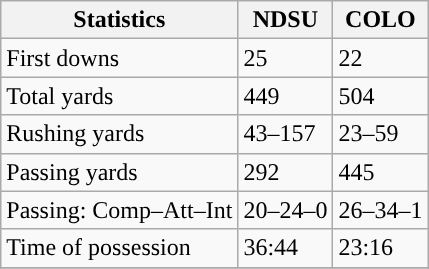<table class="wikitable" style="float: left;">
<tr>
<th>Statistics</th>
<th>NDSU</th>
<th>COLO</th>
</tr>
<tr>
<td>First downs</td>
<td>25</td>
<td>22</td>
</tr>
<tr>
<td>Total yards</td>
<td>449</td>
<td>504</td>
</tr>
<tr>
<td>Rushing yards</td>
<td>43–157</td>
<td>23–59</td>
</tr>
<tr>
<td>Passing yards</td>
<td>292</td>
<td>445</td>
</tr>
<tr>
<td>Passing: Comp–Att–Int</td>
<td>20–24–0</td>
<td>26–34–1</td>
</tr>
<tr>
<td>Time of possession</td>
<td>36:44</td>
<td>23:16</td>
</tr>
<tr>
</tr>
</table>
